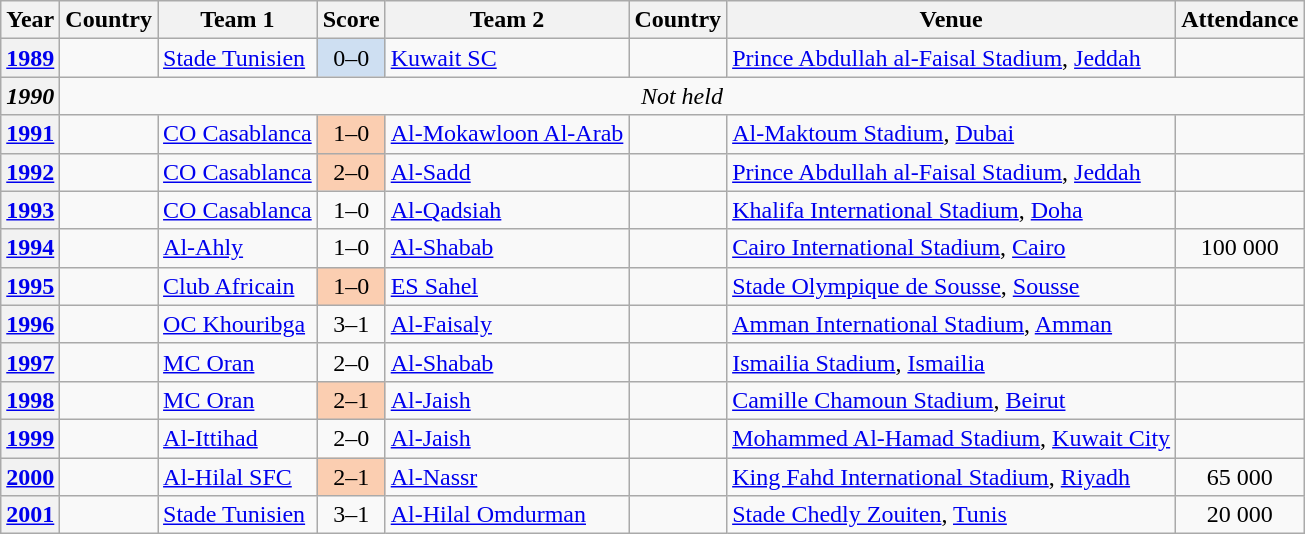<table class="wikitable">
<tr>
<th scope=col>Year</th>
<th scope=col>Country</th>
<th scope=col>Team 1</th>
<th scope=col>Score</th>
<th scope=col>Team 2</th>
<th scope=col>Country</th>
<th scope=col>Venue</th>
<th scope=col>Attendance</th>
</tr>
<tr>
<th scope=row style=text-align:center><a href='#'>1989</a></th>
<td></td>
<td><a href='#'>Stade Tunisien</a></td>
<td align=center ; bgcolor=#cedff2>0–0 <br></td>
<td><a href='#'>Kuwait SC</a></td>
<td></td>
<td><a href='#'>Prince Abdullah al-Faisal Stadium</a>, <a href='#'>Jeddah</a></td>
<td align=center></td>
</tr>
<tr>
<th scope=row style=text-align:center><em>1990</em></th>
<td align=center ; colspan=7><em>Not held</em></td>
</tr>
<tr>
<th scope=row style=text-align:center><a href='#'>1991</a></th>
<td></td>
<td><a href='#'>CO Casablanca</a></td>
<td align=center ; bgcolor=#fbceb1>1–0 </td>
<td><a href='#'>Al-Mokawloon Al-Arab</a></td>
<td></td>
<td><a href='#'>Al-Maktoum Stadium</a>, <a href='#'>Dubai</a></td>
<td align=center></td>
</tr>
<tr>
<th scope=row style=text-align:center><a href='#'>1992</a></th>
<td></td>
<td><a href='#'>CO Casablanca</a></td>
<td align=center ; bgcolor=#fbceb1>2–0 </td>
<td><a href='#'>Al-Sadd</a></td>
<td></td>
<td><a href='#'>Prince Abdullah al-Faisal Stadium</a>, <a href='#'>Jeddah</a></td>
<td align=center></td>
</tr>
<tr>
<th scope=row style=text-align:center><a href='#'>1993</a></th>
<td></td>
<td><a href='#'>CO Casablanca</a></td>
<td align=center>1–0</td>
<td><a href='#'>Al-Qadsiah</a></td>
<td></td>
<td><a href='#'>Khalifa International Stadium</a>, <a href='#'>Doha</a></td>
<td align=center></td>
</tr>
<tr>
<th scope=row style=text-align:center><a href='#'>1994</a></th>
<td></td>
<td><a href='#'>Al-Ahly</a></td>
<td align=center>1–0</td>
<td><a href='#'>Al-Shabab</a></td>
<td></td>
<td><a href='#'>Cairo International Stadium</a>, <a href='#'>Cairo</a></td>
<td align=center>100 000</td>
</tr>
<tr>
<th scope=row style=text-align:center><a href='#'>1995</a></th>
<td></td>
<td><a href='#'>Club Africain</a></td>
<td align=center ; bgcolor=#fbceb1>1–0 </td>
<td><a href='#'>ES Sahel</a></td>
<td></td>
<td><a href='#'>Stade Olympique de Sousse</a>, <a href='#'>Sousse</a></td>
<td align=center></td>
</tr>
<tr>
<th scope=row style=text-align:center><a href='#'>1996</a></th>
<td></td>
<td><a href='#'>OC Khouribga</a></td>
<td align=center>3–1</td>
<td><a href='#'>Al-Faisaly</a></td>
<td></td>
<td><a href='#'>Amman International Stadium</a>, <a href='#'>Amman</a></td>
<td align=center></td>
</tr>
<tr>
<th scope=row style=text-align:center><a href='#'>1997</a></th>
<td></td>
<td><a href='#'>MC Oran</a></td>
<td align=center>2–0</td>
<td><a href='#'>Al-Shabab</a></td>
<td></td>
<td><a href='#'>Ismailia Stadium</a>, <a href='#'>Ismailia</a></td>
<td align=center></td>
</tr>
<tr>
<th scope=row style=text-align:center><a href='#'>1998</a></th>
<td></td>
<td><a href='#'>MC Oran</a></td>
<td align=center ; bgcolor=#fbceb1>2–1 </td>
<td><a href='#'>Al-Jaish</a></td>
<td></td>
<td><a href='#'>Camille Chamoun Stadium</a>, <a href='#'>Beirut</a></td>
<td align=center></td>
</tr>
<tr>
<th scope=row style=text-align:center><a href='#'>1999</a></th>
<td></td>
<td><a href='#'>Al-Ittihad</a></td>
<td align=center>2–0</td>
<td><a href='#'>Al-Jaish</a></td>
<td></td>
<td><a href='#'>Mohammed Al-Hamad Stadium</a>, <a href='#'>Kuwait City</a></td>
<td align=center></td>
</tr>
<tr>
<th scope=row style=text-align:center><a href='#'>2000</a></th>
<td></td>
<td><a href='#'>Al-Hilal SFC</a></td>
<td align=center ; bgcolor=#fbceb1>2–1 </td>
<td><a href='#'>Al-Nassr</a></td>
<td></td>
<td><a href='#'>King Fahd International Stadium</a>, <a href='#'>Riyadh</a></td>
<td align=center>65 000</td>
</tr>
<tr>
<th scope=row style=text-align:center><a href='#'>2001</a></th>
<td></td>
<td><a href='#'>Stade Tunisien</a></td>
<td align=center>3–1</td>
<td><a href='#'>Al-Hilal Omdurman</a></td>
<td></td>
<td><a href='#'>Stade Chedly Zouiten</a>, <a href='#'>Tunis</a></td>
<td align=center>20 000</td>
</tr>
</table>
